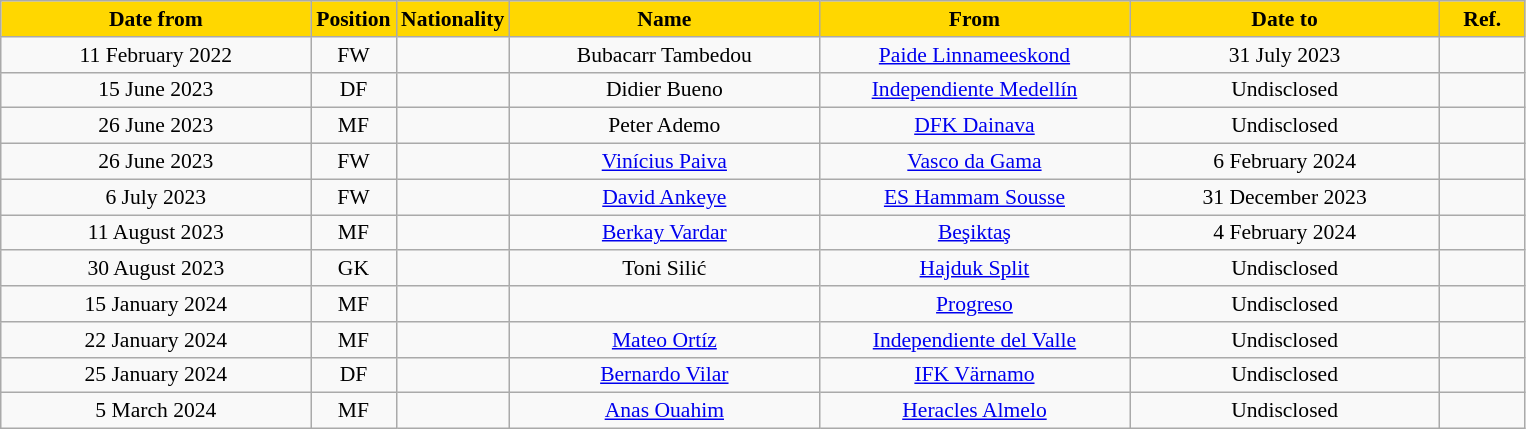<table class="wikitable" style="text-align:center; font-size:90%; ">
<tr>
<th style="background:gold; color:black; width:200px;">Date from</th>
<th style="background:gold; color:black; width:50px;">Position</th>
<th style="background:gold; color:black; width:50px;">Nationality</th>
<th style="background:gold; color:black; width:200px;">Name</th>
<th style="background:gold; color:black; width:200px;">From</th>
<th style="background:gold; color:black; width:200px;">Date to</th>
<th style="background:gold; color:black; width:50px;">Ref.</th>
</tr>
<tr>
<td>11 February 2022</td>
<td>FW</td>
<td></td>
<td>Bubacarr Tambedou</td>
<td><a href='#'>Paide Linnameeskond</a></td>
<td>31 July 2023</td>
<td></td>
</tr>
<tr>
<td>15 June 2023</td>
<td>DF</td>
<td></td>
<td>Didier Bueno</td>
<td><a href='#'>Independiente Medellín</a></td>
<td>Undisclosed</td>
<td></td>
</tr>
<tr>
<td>26 June 2023</td>
<td>MF</td>
<td></td>
<td>Peter Ademo</td>
<td><a href='#'>DFK Dainava</a></td>
<td>Undisclosed</td>
<td></td>
</tr>
<tr>
<td>26 June 2023</td>
<td>FW</td>
<td></td>
<td><a href='#'>Vinícius Paiva</a></td>
<td><a href='#'>Vasco da Gama</a></td>
<td>6 February 2024</td>
<td></td>
</tr>
<tr>
<td>6 July 2023</td>
<td>FW</td>
<td></td>
<td><a href='#'>David Ankeye</a></td>
<td><a href='#'>ES Hammam Sousse</a></td>
<td>31 December 2023</td>
<td></td>
</tr>
<tr>
<td>11 August 2023</td>
<td>MF</td>
<td></td>
<td><a href='#'>Berkay Vardar</a></td>
<td><a href='#'>Beşiktaş</a></td>
<td>4 February 2024</td>
<td></td>
</tr>
<tr>
<td>30 August 2023</td>
<td>GK</td>
<td></td>
<td>Toni Silić</td>
<td><a href='#'>Hajduk Split</a></td>
<td>Undisclosed</td>
<td></td>
</tr>
<tr>
<td>15 January 2024</td>
<td>MF</td>
<td></td>
<td></td>
<td><a href='#'>Progreso</a></td>
<td>Undisclosed</td>
<td></td>
</tr>
<tr>
<td>22 January 2024</td>
<td>MF</td>
<td></td>
<td><a href='#'>Mateo Ortíz</a></td>
<td><a href='#'>Independiente del Valle</a></td>
<td>Undisclosed</td>
<td></td>
</tr>
<tr>
<td>25 January 2024</td>
<td>DF</td>
<td></td>
<td><a href='#'>Bernardo Vilar</a></td>
<td><a href='#'>IFK Värnamo</a></td>
<td>Undisclosed</td>
<td></td>
</tr>
<tr>
<td>5 March 2024</td>
<td>MF</td>
<td></td>
<td><a href='#'>Anas Ouahim</a></td>
<td><a href='#'>Heracles Almelo</a></td>
<td>Undisclosed</td>
<td></td>
</tr>
</table>
